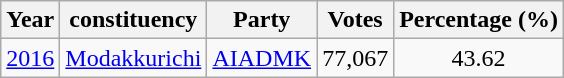<table class="wikitable" style="text-align: center;">
<tr>
<th>Year</th>
<th>constituency</th>
<th>Party</th>
<th>Votes</th>
<th>Percentage (%)</th>
</tr>
<tr>
<td><a href='#'>2016</a></td>
<td><a href='#'>Modakkurichi</a></td>
<td><a href='#'>AIADMK</a></td>
<td>77,067</td>
<td>43.62</td>
</tr>
</table>
